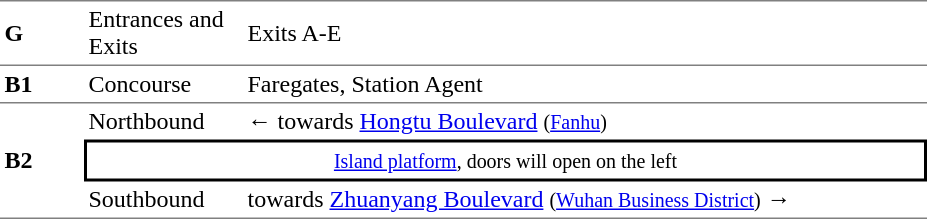<table table border=0 cellspacing=0 cellpadding=3>
<tr>
<td style="border-top:solid 1px gray;border-bottom:solid 1px gray;" width=50><strong>G</strong></td>
<td style="border-top:solid 1px gray;border-bottom:solid 1px gray;" width=100>Entrances and Exits</td>
<td style="border-top:solid 1px gray;border-bottom:solid 1px gray;" width=450>Exits A-E</td>
</tr>
<tr>
<td style="border-top:solid 0px gray;border-bottom:solid 1px gray;" width=50><strong>B1</strong></td>
<td style="border-top:solid 0px gray;border-bottom:solid 1px gray;" width=100>Concourse</td>
<td style="border-top:solid 0px gray;border-bottom:solid 1px gray;" width=450>Faregates, Station Agent</td>
</tr>
<tr>
<td style="border-bottom:solid 1px gray;" rowspan=3><strong>B2</strong></td>
<td>Northbound</td>
<td>←  towards <a href='#'>Hongtu Boulevard</a> <small>(<a href='#'>Fanhu</a>)</small></td>
</tr>
<tr>
<td style="border-right:solid 2px black;border-left:solid 2px black;border-top:solid 2px black;border-bottom:solid 2px black;text-align:center;" colspan=2><small><a href='#'>Island platform</a>, doors will open on the left</small></td>
</tr>
<tr>
<td style="border-bottom:solid 1px gray;">Southbound</td>
<td style="border-bottom:solid 1px gray;"> towards <a href='#'>Zhuanyang Boulevard</a> <small>(<a href='#'>Wuhan Business District</a>)</small> →</td>
</tr>
</table>
